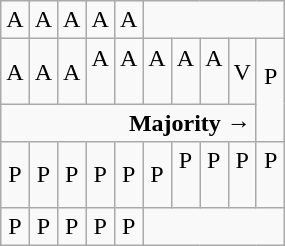<table class="wikitable" style="text-align:center">
<tr>
<td>A</td>
<td>A</td>
<td>A</td>
<td>A</td>
<td>A</td>
</tr>
<tr>
<td width=10% >A</td>
<td width=10% >A</td>
<td width=10% >A</td>
<td width=10% >A<br><br></td>
<td width=10% >A<br><br></td>
<td width=10% >A<br><br></td>
<td width=10% >A<br><br></td>
<td width=10% >A<br><br></td>
<td width=10% >V<br></td>
<td width=10% rowspan=2 >P<br><br></td>
</tr>
<tr>
<td colspan=9 style="text-align:right"><strong>Majority →</strong></td>
</tr>
<tr>
<td>P</td>
<td>P</td>
<td>P</td>
<td>P</td>
<td>P</td>
<td>P</td>
<td>P<br><br></td>
<td>P<br><br></td>
<td>P<br><br></td>
<td>P<br><br></td>
</tr>
<tr>
<td>P</td>
<td>P</td>
<td>P</td>
<td>P</td>
<td>P</td>
</tr>
</table>
